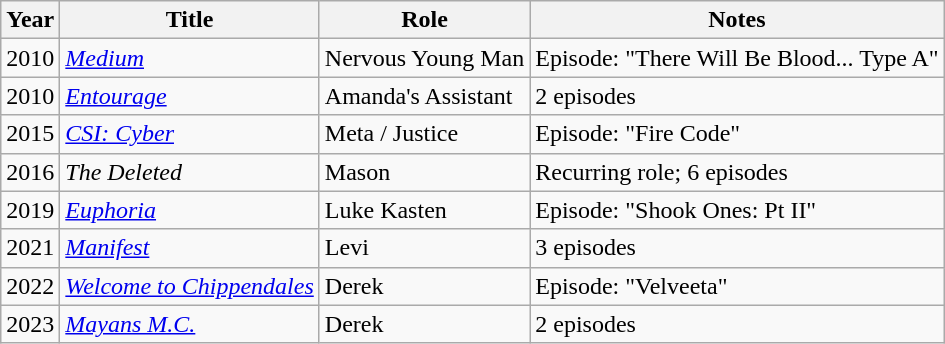<table class="wikitable">
<tr>
<th>Year</th>
<th>Title</th>
<th>Role</th>
<th>Notes</th>
</tr>
<tr>
<td>2010</td>
<td><em><a href='#'>Medium</a></em></td>
<td>Nervous Young Man</td>
<td>Episode: "There Will Be Blood... Type A"</td>
</tr>
<tr>
<td>2010</td>
<td><em><a href='#'>Entourage</a></em></td>
<td>Amanda's Assistant</td>
<td>2 episodes</td>
</tr>
<tr>
<td>2015</td>
<td><em><a href='#'>CSI: Cyber</a></em></td>
<td>Meta / Justice</td>
<td>Episode: "Fire Code"</td>
</tr>
<tr>
<td>2016</td>
<td><em>The Deleted</em></td>
<td>Mason</td>
<td>Recurring role; 6 episodes</td>
</tr>
<tr>
<td>2019</td>
<td><em><a href='#'>Euphoria</a></em></td>
<td>Luke Kasten</td>
<td>Episode: "Shook Ones: Pt II"</td>
</tr>
<tr>
<td>2021</td>
<td><em><a href='#'>Manifest</a></em></td>
<td>Levi</td>
<td>3 episodes</td>
</tr>
<tr>
<td>2022</td>
<td><em><a href='#'>Welcome to Chippendales</a></em></td>
<td>Derek</td>
<td>Episode: "Velveeta"</td>
</tr>
<tr>
<td>2023</td>
<td><em><a href='#'>Mayans M.C.</a></em></td>
<td>Derek</td>
<td>2 episodes</td>
</tr>
</table>
